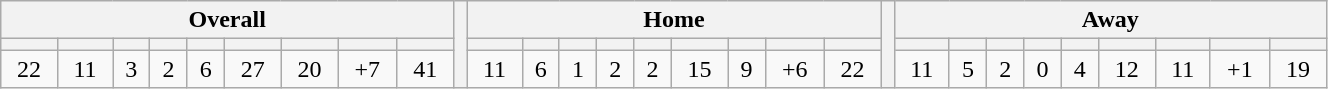<table class="wikitable" style="text-align: center; width:70%">
<tr>
<th colspan="9">Overall</th>
<th rowspan="3" width="1%"></th>
<th colspan="9">Home</th>
<th rowspan="3" width="1%"></th>
<th colspan="9">Away</th>
</tr>
<tr>
<th></th>
<th></th>
<th></th>
<th></th>
<th></th>
<th></th>
<th></th>
<th></th>
<th></th>
<th></th>
<th></th>
<th></th>
<th></th>
<th></th>
<th></th>
<th></th>
<th></th>
<th></th>
<th></th>
<th></th>
<th></th>
<th></th>
<th></th>
<th></th>
<th></th>
<th></th>
<th></th>
</tr>
<tr>
<td>22</td>
<td>11</td>
<td>3</td>
<td>2</td>
<td>6</td>
<td>27</td>
<td>20</td>
<td>+7</td>
<td>41</td>
<td>11</td>
<td>6</td>
<td>1</td>
<td>2</td>
<td>2</td>
<td>15</td>
<td>9</td>
<td>+6</td>
<td>22</td>
<td>11</td>
<td>5</td>
<td>2</td>
<td>0</td>
<td>4</td>
<td>12</td>
<td>11</td>
<td>+1</td>
<td>19</td>
</tr>
</table>
